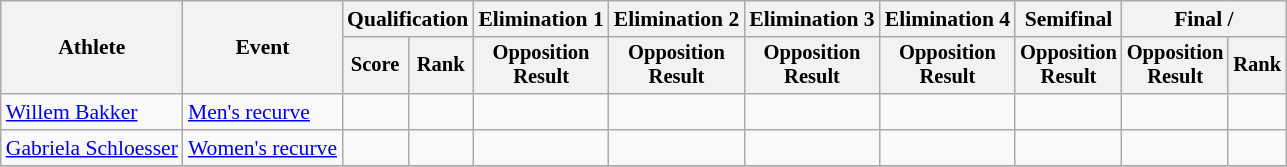<table class=wikitable style=font-size:90%;text-align:center>
<tr>
<th rowspan=2>Athlete</th>
<th rowspan=2>Event</th>
<th colspan=2>Qualification</th>
<th>Elimination 1</th>
<th>Elimination 2</th>
<th>Elimination 3</th>
<th>Elimination 4</th>
<th>Semifinal</th>
<th colspan=2>Final / </th>
</tr>
<tr style=font-size:95%>
<th>Score</th>
<th>Rank</th>
<th>Opposition<br>Result</th>
<th>Opposition<br>Result</th>
<th>Opposition<br>Result</th>
<th>Opposition<br>Result</th>
<th>Opposition<br>Result</th>
<th>Opposition<br>Result</th>
<th>Rank</th>
</tr>
<tr>
<td align=left><a href='#'>Willem Bakker</a></td>
<td align=left><a href='#'>Men's recurve</a></td>
<td></td>
<td></td>
<td></td>
<td></td>
<td></td>
<td></td>
<td></td>
<td></td>
<td></td>
</tr>
<tr>
<td align=left><a href='#'>Gabriela Schloesser</a></td>
<td align=left><a href='#'>Women's recurve</a></td>
<td></td>
<td></td>
<td></td>
<td></td>
<td></td>
<td></td>
<td></td>
<td></td>
<td></td>
</tr>
<tr>
</tr>
</table>
